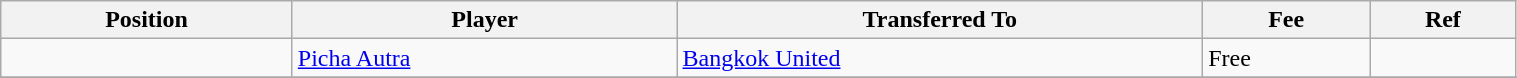<table class="wikitable sortable" style="width:80%; text-align:center; font-size:100%; text-align:left;">
<tr>
<th>Position</th>
<th>Player</th>
<th>Transferred To</th>
<th>Fee</th>
<th>Ref</th>
</tr>
<tr>
<td></td>
<td> <a href='#'>Picha Autra</a></td>
<td> <a href='#'>Bangkok United</a></td>
<td>Free</td>
<td></td>
</tr>
<tr>
</tr>
</table>
